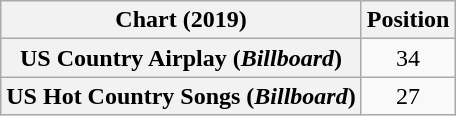<table class="wikitable sortable plainrowheaders" style="text-align:center">
<tr>
<th>Chart (2019)</th>
<th>Position</th>
</tr>
<tr>
<th scope="row">US Country Airplay (<em>Billboard</em>)</th>
<td>34</td>
</tr>
<tr>
<th scope="row">US Hot Country Songs (<em>Billboard</em>)</th>
<td>27</td>
</tr>
</table>
